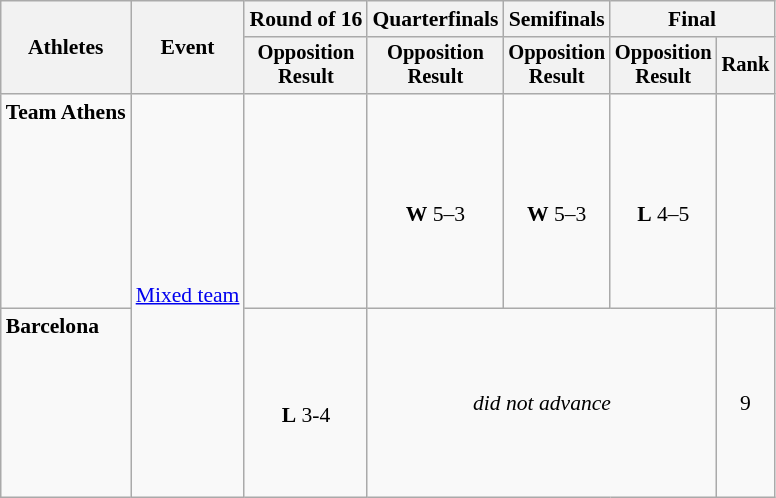<table class="wikitable" style="font-size:90%">
<tr>
<th rowspan=2>Athletes</th>
<th rowspan=2>Event</th>
<th>Round of 16</th>
<th>Quarterfinals</th>
<th>Semifinals</th>
<th colspan=2>Final</th>
</tr>
<tr style="font-size:95%">
<th>Opposition<br>Result</th>
<th>Opposition<br>Result</th>
<th>Opposition<br>Result</th>
<th>Opposition<br>Result</th>
<th>Rank</th>
</tr>
<tr align=center>
<td align=left><strong>Team Athens</strong> <br><br> <br><br><br><br><br><br></td>
<td align=left rowspan=2><a href='#'>Mixed team</a></td>
<td></td>
<td><br><strong>W</strong> 5–3</td>
<td><br><strong>W</strong> 5–3</td>
<td><br><strong>L</strong> 4–5</td>
<td></td>
</tr>
<tr align=center>
<td align=left><strong>Barcelona</strong><br><br><br><br><br><br><br></td>
<td><br><strong>L</strong> 3-4</td>
<td colspan=3><em>did not advance</em></td>
<td>9</td>
</tr>
</table>
